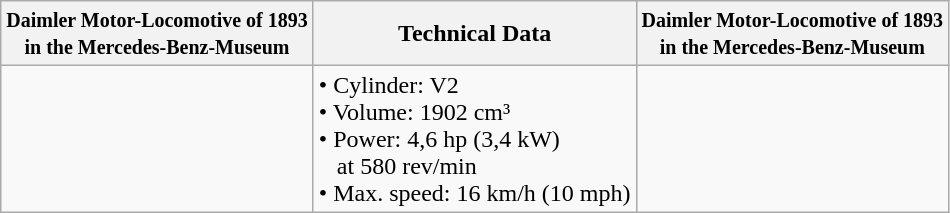<table class="wikitable">
<tr>
<th><small>Daimler Motor-Locomotive of 1893<br>in the Mercedes-Benz-Museum</small></th>
<th>Technical Data</th>
<th><small>Daimler Motor-Locomotive of 1893<br>in the Mercedes-Benz-Museum</small></th>
</tr>
<tr>
<td></td>
<td>• Cylinder: V2<br>• Volume: 1902 cm³<br>• Power: 4,6 hp (3,4 kW)<br>   at 580 rev/min<br>• Max. speed: 16 km/h (10 mph)</td>
<td></td>
</tr>
</table>
